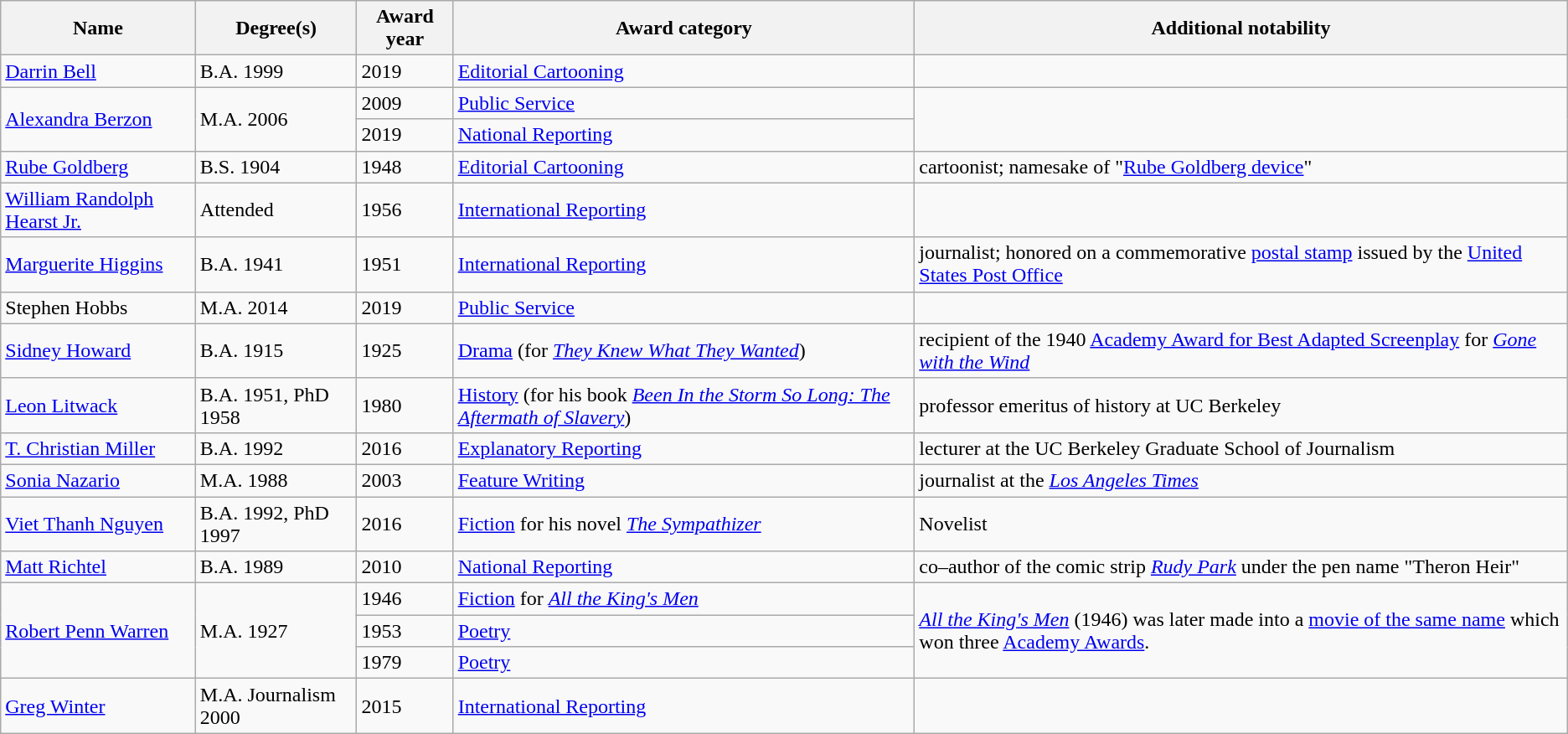<table class = "wikitable sortable">
<tr>
<th scope = "col">Name</th>
<th scope = "col">Degree(s)</th>
<th scope = "col">Award year</th>
<th scope = "col">Award category</th>
<th scope = "col" class="unsortable">Additional notability</th>
</tr>
<tr>
<td data-sort-value="Bell. Darrin"><a href='#'>Darrin Bell</a></td>
<td data-sort-value="b 1999 a">B.A. 1999</td>
<td>2019</td>
<td><a href='#'>Editorial Cartooning</a></td>
<td></td>
</tr>
<tr>
<td rowspan = "2" data-sort-value="Berzon, Alexandra "><a href='#'>Alexandra Berzon</a></td>
<td rowspan = "2"  data-sort-value="m 2006 a">M.A. 2006</td>
<td>2009</td>
<td><a href='#'>Public Service</a></td>
<td rowspan = "2"></td>
</tr>
<tr>
<td>2019</td>
<td><a href='#'>National Reporting</a></td>
</tr>
<tr>
<td data-sort-value="Goldberg, Rube"><a href='#'>Rube Goldberg</a></td>
<td data-sort-value="b 1904 s">B.S. 1904</td>
<td>1948</td>
<td><a href='#'>Editorial Cartooning</a></td>
<td>cartoonist; namesake of "<a href='#'>Rube Goldberg device</a>"</td>
</tr>
<tr>
<td data-sort-value="Hearst. William"><a href='#'>William Randolph Hearst Jr.</a></td>
<td data-sort-value="m  a">Attended</td>
<td>1956</td>
<td><a href='#'>International Reporting</a></td>
<td></td>
</tr>
<tr>
<td data-sort-value="Higgins, Marguerite "><a href='#'>Marguerite Higgins</a></td>
<td data-sort-value="b 1941 a">B.A. 1941</td>
<td>1951</td>
<td><a href='#'>International Reporting</a></td>
<td>journalist; honored on a commemorative <a href='#'>postal stamp</a> issued by the <a href='#'>United States Post Office</a></td>
</tr>
<tr>
<td>Stephen Hobbs</td>
<td>M.A. 2014</td>
<td>2019</td>
<td><a href='#'>Public Service</a></td>
<td></td>
</tr>
<tr>
<td data-sort-value="Howard. Sidney"><a href='#'>Sidney Howard</a></td>
<td data-sort-value="b 1915 a">B.A. 1915</td>
<td>1925</td>
<td><a href='#'>Drama</a> (for <em><a href='#'>They Knew What They Wanted</a></em>)</td>
<td>recipient of the 1940 <a href='#'>Academy Award for Best Adapted Screenplay</a> for <em><a href='#'>Gone with the Wind</a></em></td>
</tr>
<tr>
<td data-sort-value="Litwack, Leon"><a href='#'>Leon Litwack</a></td>
<td data-sort-value="b 1951 a">B.A.  1951, PhD 1958</td>
<td>1980</td>
<td><a href='#'>History</a>  (for his book <em><a href='#'>Been In the Storm So Long: The Aftermath of Slavery</a></em>)</td>
<td>professor emeritus of history at UC Berkeley</td>
</tr>
<tr>
<td data-sort-value="Miller, T. Christian"><a href='#'>T. Christian Miller</a></td>
<td data-sort-value="b 1992 a">B.A. 1992</td>
<td>2016</td>
<td><a href='#'>Explanatory Reporting</a></td>
<td>lecturer at the UC Berkeley Graduate School of Journalism</td>
</tr>
<tr>
<td data-sort-value="Nazario, Sonia"><a href='#'>Sonia Nazario</a></td>
<td data-sort-value="m 1988 a">M.A. 1988</td>
<td>2003</td>
<td><a href='#'>Feature Writing</a></td>
<td>journalist at the <em><a href='#'>Los Angeles Times</a></em></td>
</tr>
<tr>
<td data-sort-value="Nguyen, Viet Thanh"><a href='#'>Viet Thanh Nguyen</a></td>
<td data-sort-value="b 1992 a">B.A. 1992,  PhD 1997</td>
<td>2016</td>
<td><a href='#'>Fiction</a> for his novel <em><a href='#'>The Sympathizer</a></em></td>
<td>Novelist</td>
</tr>
<tr>
<td data-sort-value="Richtel, Matt"><a href='#'>Matt Richtel</a></td>
<td data-sort-value="b 1989 a">B.A. 1989</td>
<td>2010</td>
<td><a href='#'>National Reporting</a></td>
<td>co–author of the comic strip <em><a href='#'>Rudy Park</a></em> under the pen name "Theron Heir"</td>
</tr>
<tr>
<td rowspan = "3" data-sort-value="Warren, Robert"><a href='#'>Robert Penn Warren</a></td>
<td rowspan = "3"  data-sort-value="m 1927 a">M.A. 1927</td>
<td>1946</td>
<td><a href='#'>Fiction</a> for <em><a href='#'>All the King's Men</a></em></td>
<td rowspan = "3"><em><a href='#'>All the King's Men</a></em> (1946) was later made into a <a href='#'>movie of the same name</a> which won three <a href='#'>Academy Awards</a>.</td>
</tr>
<tr>
<td>1953</td>
<td><a href='#'>Poetry</a></td>
</tr>
<tr>
<td>1979</td>
<td><a href='#'>Poetry</a></td>
</tr>
<tr>
<td data-sort-value="Winter, Greg"><a href='#'>Greg Winter</a></td>
<td data-sort-value="m 2000 a">M.A. Journalism 2000</td>
<td>2015</td>
<td><a href='#'>International Reporting</a></td>
<td></td>
</tr>
</table>
